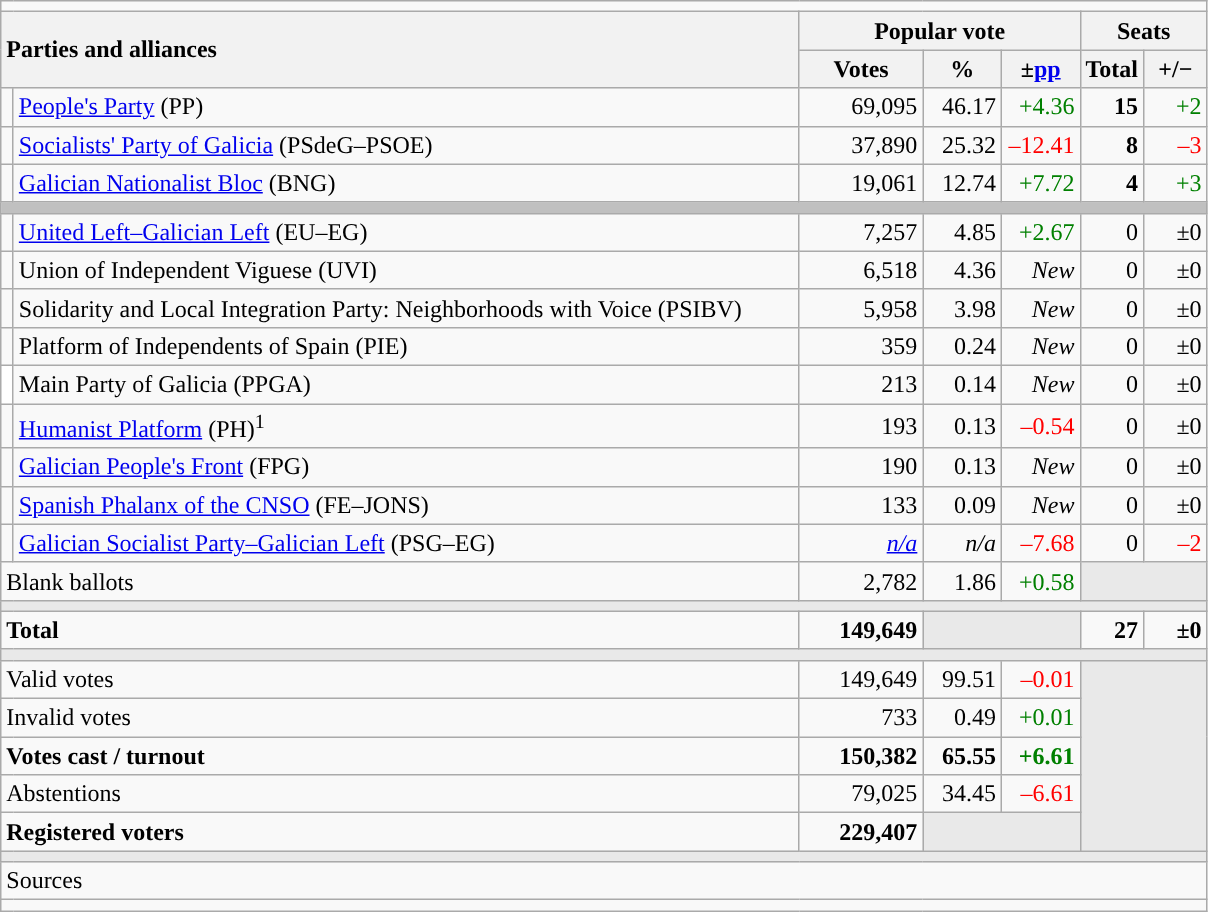<table class="wikitable" style="text-align:right;">
<tr>
<td colspan="7"></td>
</tr>
<tr>
<th style="text-align:left;" rowspan="2" colspan="2" width="525">Parties and alliances</th>
<th colspan="3">Popular vote</th>
<th colspan="2">Seats</th>
</tr>
<tr>
<th width="75">Votes</th>
<th width="45">%</th>
<th width="45">±<a href='#'>pp</a></th>
<th width="35">Total</th>
<th width="35">+/−</th>
</tr>
<tr>
<td width="1" style="color:inherit;background:"></td>
<td align="left"><a href='#'>People's Party</a> (PP)</td>
<td>69,095</td>
<td>46.17</td>
<td style="color:green;">+4.36</td>
<td><strong>15</strong></td>
<td style="color:green;">+2</td>
</tr>
<tr>
<td style="color:inherit;background:"></td>
<td align="left"><a href='#'>Socialists' Party of Galicia</a> (PSdeG–PSOE)</td>
<td>37,890</td>
<td>25.32</td>
<td style="color:red;">–12.41</td>
<td><strong>8</strong></td>
<td style="color:red;">–3</td>
</tr>
<tr>
<td style="color:inherit;background:"></td>
<td align="left"><a href='#'>Galician Nationalist Bloc</a> (BNG)</td>
<td>19,061</td>
<td>12.74</td>
<td style="color:green;">+7.72</td>
<td><strong>4</strong></td>
<td style="color:green;">+3</td>
</tr>
<tr>
<td colspan="7" bgcolor="#C0C0C0"></td>
</tr>
<tr>
<td style="color:inherit;background:"></td>
<td align="left"><a href='#'>United Left–Galician Left</a> (EU–EG)</td>
<td>7,257</td>
<td>4.85</td>
<td style="color:green;">+2.67</td>
<td>0</td>
<td>±0</td>
</tr>
<tr>
<td style="color:inherit;background:"></td>
<td align="left">Union of Independent Viguese (UVI)</td>
<td>6,518</td>
<td>4.36</td>
<td><em>New</em></td>
<td>0</td>
<td>±0</td>
</tr>
<tr>
<td style="color:inherit;background:"></td>
<td align="left">Solidarity and Local Integration Party: Neighborhoods with Voice (PSIBV)</td>
<td>5,958</td>
<td>3.98</td>
<td><em>New</em></td>
<td>0</td>
<td>±0</td>
</tr>
<tr>
<td style="color:inherit;background:"></td>
<td align="left">Platform of Independents of Spain (PIE)</td>
<td>359</td>
<td>0.24</td>
<td><em>New</em></td>
<td>0</td>
<td>±0</td>
</tr>
<tr>
<td bgcolor="white"></td>
<td align="left">Main Party of Galicia (PPGA)</td>
<td>213</td>
<td>0.14</td>
<td><em>New</em></td>
<td>0</td>
<td>±0</td>
</tr>
<tr>
<td style="color:inherit;background:"></td>
<td align="left"><a href='#'>Humanist Platform</a> (PH)<sup>1</sup></td>
<td>193</td>
<td>0.13</td>
<td style="color:red;">–0.54</td>
<td>0</td>
<td>±0</td>
</tr>
<tr>
<td style="color:inherit;background:"></td>
<td align="left"><a href='#'>Galician People's Front</a> (FPG)</td>
<td>190</td>
<td>0.13</td>
<td><em>New</em></td>
<td>0</td>
<td>±0</td>
</tr>
<tr>
<td style="color:inherit;background:"></td>
<td align="left"><a href='#'>Spanish Phalanx of the CNSO</a> (FE–JONS)</td>
<td>133</td>
<td>0.09</td>
<td><em>New</em></td>
<td>0</td>
<td>±0</td>
</tr>
<tr>
<td style="color:inherit;background:"></td>
<td align="left"><a href='#'>Galician Socialist Party–Galician Left</a> (PSG–EG)</td>
<td><em><a href='#'>n/a</a></em></td>
<td><em>n/a</em></td>
<td style="color:red;">–7.68</td>
<td>0</td>
<td style="color:red;">–2</td>
</tr>
<tr>
<td align="left" colspan="2">Blank ballots</td>
<td>2,782</td>
<td>1.86</td>
<td style="color:green;">+0.58</td>
<td bgcolor="#E9E9E9" colspan="2"></td>
</tr>
<tr>
<td colspan="7" bgcolor="#E9E9E9"></td>
</tr>
<tr style="font-weight:bold;">
<td align="left" colspan="2">Total</td>
<td>149,649</td>
<td bgcolor="#E9E9E9" colspan="2"></td>
<td>27</td>
<td>±0</td>
</tr>
<tr>
<td colspan="7" bgcolor="#E9E9E9"></td>
</tr>
<tr>
<td align="left" colspan="2">Valid votes</td>
<td>149,649</td>
<td>99.51</td>
<td style="color:red;">–0.01</td>
<td bgcolor="#E9E9E9" colspan="2" rowspan="5"></td>
</tr>
<tr>
<td align="left" colspan="2">Invalid votes</td>
<td>733</td>
<td>0.49</td>
<td style="color:green;">+0.01</td>
</tr>
<tr style="font-weight:bold;">
<td align="left" colspan="2">Votes cast / turnout</td>
<td>150,382</td>
<td>65.55</td>
<td style="color:green;">+6.61</td>
</tr>
<tr>
<td align="left" colspan="2">Abstentions</td>
<td>79,025</td>
<td>34.45</td>
<td style="color:red;">–6.61</td>
</tr>
<tr style="font-weight:bold;">
<td align="left" colspan="2">Registered voters</td>
<td>229,407</td>
<td bgcolor="#E9E9E9" colspan="2"></td>
</tr>
<tr>
<td colspan="7" bgcolor="#E9E9E9"></td>
</tr>
<tr>
<td align="left" colspan="7">Sources</td>
</tr>
<tr>
<td colspan="7" style="text-align:left; max-width:790px;"></td>
</tr>
</table>
